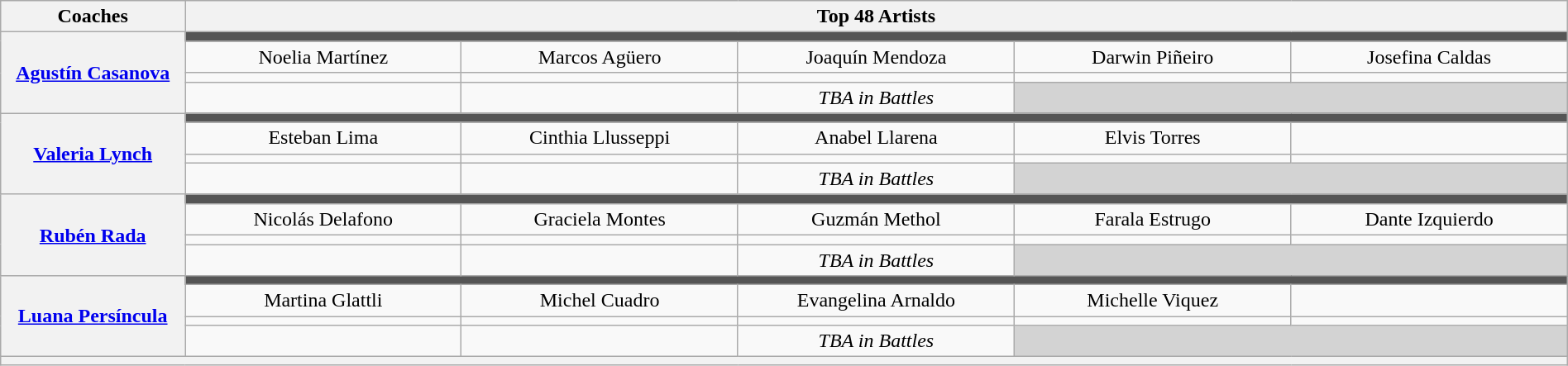<table class="wikitable" style="text-align:center; width:100%;">
<tr>
<th scope="col" style="width:10%">Coaches</th>
<th colspan="5" style="width:90%">Top 48 Artists</th>
</tr>
<tr>
<th rowspan="4"><a href='#'>Agustín Casanova</a></th>
<td colspan="5" style="background:#555"></td>
</tr>
<tr>
<td>Noelia Martínez</td>
<td>Marcos Agüero</td>
<td>Joaquín Mendoza</td>
<td>Darwin Piñeiro</td>
<td>Josefina Caldas</td>
</tr>
<tr>
<td></td>
<td></td>
<td></td>
<td style="width:15%; background:#"></td>
<td style="width:15%; background:#"></td>
</tr>
<tr>
<td style="width:15%; background:#"></td>
<td style="width:15%; background:#"></td>
<td style="width:15%; background:#"><em>TBA in Battles</em></td>
<td colspan="2" style="background:lightgray"></td>
</tr>
<tr>
<th rowspan="4"><a href='#'>Valeria Lynch</a></th>
<td colspan="6" style="background:#555"></td>
</tr>
<tr>
<td>Esteban Lima</td>
<td>Cinthia Llusseppi</td>
<td>Anabel Llarena</td>
<td>Elvis Torres</td>
<td></td>
</tr>
<tr>
<td></td>
<td></td>
<td></td>
<td></td>
<td></td>
</tr>
<tr>
<td></td>
<td></td>
<td><em>TBA in Battles</em></td>
<td colspan="2" style="background:lightgray"></td>
</tr>
<tr>
<th rowspan="4"><a href='#'>Rubén Rada</a></th>
<td colspan="6" style="background:#555"></td>
</tr>
<tr>
<td>Nicolás Delafono</td>
<td>Graciela Montes</td>
<td>Guzmán Methol</td>
<td>Farala Estrugo</td>
<td>Dante Izquierdo</td>
</tr>
<tr>
<td></td>
<td></td>
<td></td>
<td></td>
<td></td>
</tr>
<tr>
<td></td>
<td></td>
<td><em>TBA in Battles</em></td>
<td colspan="2" style="background:lightgray"></td>
</tr>
<tr>
<th rowspan="4"><a href='#'>Luana Persíncula</a></th>
<td colspan="6" style="background:#555"></td>
</tr>
<tr>
<td>Martina Glattli</td>
<td>Michel Cuadro</td>
<td>Evangelina Arnaldo</td>
<td>Michelle Viquez</td>
<td></td>
</tr>
<tr>
<td></td>
<td></td>
<td></td>
<td></td>
<td></td>
</tr>
<tr>
<td></td>
<td></td>
<td><em>TBA in Battles</em></td>
<td colspan="2" style="background:lightgray"></td>
</tr>
<tr>
<th colspan="7" style="font-size:90%; line-height:12px"><small></small></th>
</tr>
</table>
